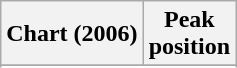<table class="wikitable sortable plainrowheaders" style="text-align:center">
<tr>
<th scope="col">Chart (2006)</th>
<th scope="col">Peak<br> position</th>
</tr>
<tr>
</tr>
<tr>
</tr>
<tr>
</tr>
<tr>
</tr>
<tr>
</tr>
</table>
